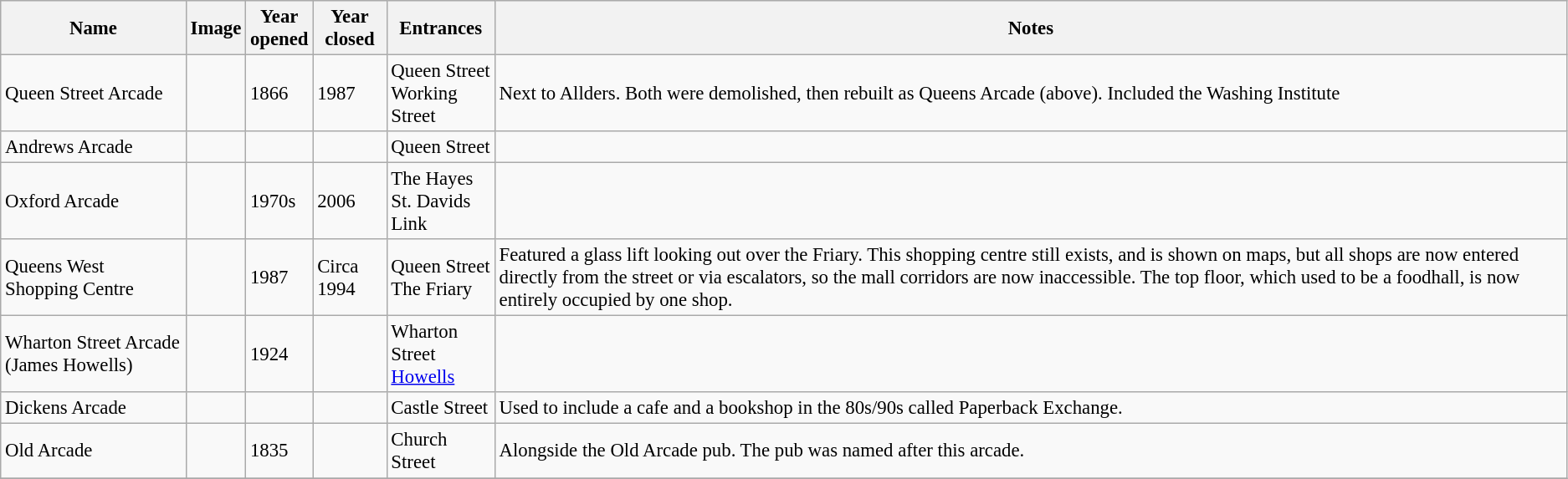<table class="wikitable sortable" style="font-size: 95%">
<tr style="background:#efefef">
<th>Name</th>
<th class="unsortable">Image</th>
<th>Year<br>opened</th>
<th>Year<br>closed</th>
<th class="unsortable">Entrances</th>
<th class="unsortable">Notes</th>
</tr>
<tr>
<td>Queen Street Arcade</td>
<td></td>
<td>1866</td>
<td>1987</td>
<td>Queen Street<br>Working Street</td>
<td>Next to Allders.  Both were demolished, then rebuilt as Queens Arcade (above).  Included the Washing Institute</td>
</tr>
<tr>
<td>Andrews Arcade</td>
<td></td>
<td></td>
<td></td>
<td>Queen Street</td>
<td></td>
</tr>
<tr>
<td>Oxford Arcade</td>
<td></td>
<td>1970s</td>
<td>2006</td>
<td>The Hayes<br>St. Davids Link</td>
<td></td>
</tr>
<tr>
<td>Queens West Shopping Centre</td>
<td></td>
<td>1987</td>
<td>Circa 1994</td>
<td>Queen Street<br>The Friary</td>
<td>Featured a glass lift looking out over the Friary.  This shopping centre still exists, and is shown on maps, but all shops are now entered directly from the street or via escalators, so the mall corridors are now inaccessible.  The top floor, which used to be a foodhall, is now entirely occupied by one shop.</td>
</tr>
<tr>
<td>Wharton Street Arcade (James Howells)</td>
<td></td>
<td>1924</td>
<td></td>
<td>Wharton Street<br><a href='#'>Howells</a></td>
<td></td>
</tr>
<tr>
<td>Dickens Arcade</td>
<td></td>
<td></td>
<td></td>
<td>Castle Street</td>
<td>Used to include a cafe and a bookshop in the 80s/90s called Paperback Exchange.</td>
</tr>
<tr>
<td>Old Arcade</td>
<td></td>
<td>1835</td>
<td></td>
<td>Church Street</td>
<td>Alongside the Old Arcade pub.  The pub was named after this arcade.</td>
</tr>
<tr>
</tr>
</table>
